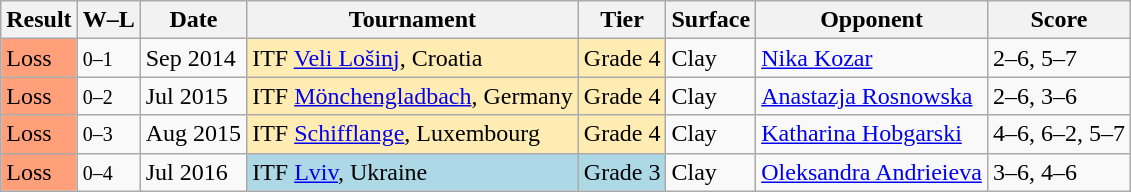<table class="wikitable sortable">
<tr>
<th>Result</th>
<th class="unsortable">W–L</th>
<th>Date</th>
<th>Tournament</th>
<th>Tier</th>
<th>Surface</th>
<th>Opponent</th>
<th class="unsortable">Score</th>
</tr>
<tr>
<td bgcolor="ffa07a">Loss</td>
<td><small>0–1</small></td>
<td>Sep 2014</td>
<td bgcolor="ffecb2">ITF <a href='#'>Veli Lošinj</a>, Croatia</td>
<td bgcolor="ffecb2">Grade 4</td>
<td>Clay</td>
<td> <a href='#'>Nika Kozar</a></td>
<td>2–6, 5–7</td>
</tr>
<tr>
<td bgcolor="ffa07a">Loss</td>
<td><small>0–2</small></td>
<td>Jul 2015</td>
<td bgcolor="ffecb2">ITF <a href='#'>Mönchengladbach</a>, Germany</td>
<td bgcolor="ffecb2">Grade 4</td>
<td>Clay</td>
<td> <a href='#'>Anastazja Rosnowska</a></td>
<td>2–6, 3–6</td>
</tr>
<tr>
<td bgcolor="ffa07a">Loss</td>
<td><small>0–3</small></td>
<td>Aug 2015</td>
<td bgcolor="ffecb2">ITF <a href='#'>Schifflange</a>, Luxembourg</td>
<td bgcolor="ffecb2">Grade 4</td>
<td>Clay</td>
<td> <a href='#'>Katharina Hobgarski</a></td>
<td>4–6, 6–2, 5–7</td>
</tr>
<tr>
<td bgcolor="ffa07a">Loss</td>
<td><small>0–4</small></td>
<td>Jul 2016</td>
<td bgcolor="lightblue">ITF <a href='#'>Lviv</a>, Ukraine</td>
<td bgcolor="lightblue">Grade 3</td>
<td>Clay</td>
<td> <a href='#'>Oleksandra Andrieieva</a></td>
<td>3–6, 4–6</td>
</tr>
</table>
